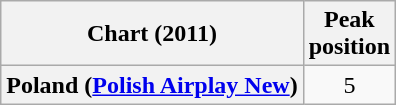<table class="wikitable plainrowheaders" style="text-align:center">
<tr>
<th scope="col">Chart (2011)</th>
<th scope="col">Peak<br>position</th>
</tr>
<tr>
<th scope="row">Poland (<a href='#'>Polish Airplay New</a>)</th>
<td>5</td>
</tr>
</table>
